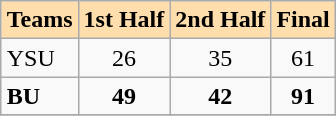<table class="wikitable" align=right>
<tr bgcolor=#ffdead align=center>
<td><strong>Teams</strong></td>
<td><strong>1st Half</strong></td>
<td><strong>2nd Half</strong></td>
<td><strong>Final</strong></td>
</tr>
<tr>
<td>YSU</td>
<td align=center>26</td>
<td align=center>35</td>
<td align=center>61</td>
</tr>
<tr>
<td><strong>BU</strong></td>
<td align=center><strong>49</strong></td>
<td align=center><strong>42</strong></td>
<td align=center><strong>91</strong></td>
</tr>
<tr>
</tr>
</table>
